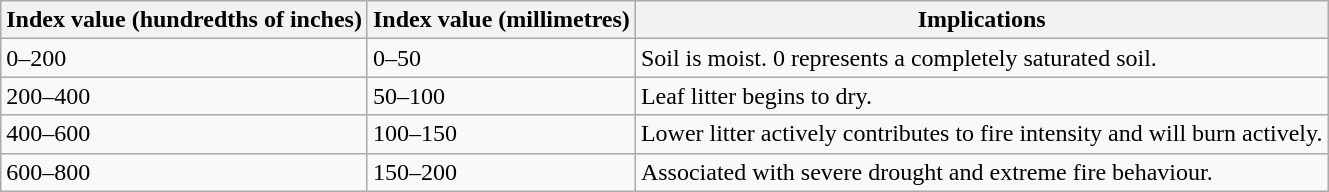<table class="wikitable">
<tr>
<th>Index value (hundredths of inches)</th>
<th>Index value (millimetres)</th>
<th>Implications</th>
</tr>
<tr>
<td>0–200</td>
<td>0–50</td>
<td>Soil is moist. 0 represents a completely saturated soil.</td>
</tr>
<tr>
<td>200–400</td>
<td>50–100</td>
<td>Leaf litter begins to dry.</td>
</tr>
<tr>
<td>400–600</td>
<td>100–150</td>
<td>Lower litter actively contributes to fire intensity and will burn actively.</td>
</tr>
<tr>
<td>600–800</td>
<td>150–200</td>
<td>Associated with severe drought and extreme fire behaviour.</td>
</tr>
</table>
